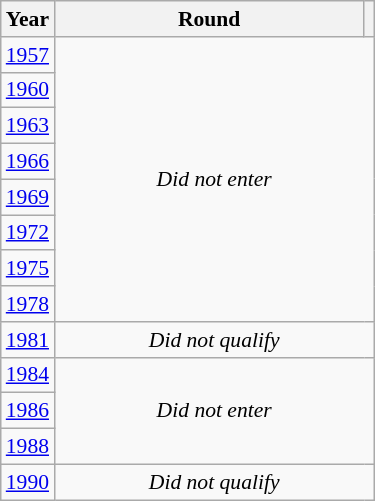<table class="wikitable" style="text-align: center; font-size:90%">
<tr>
<th>Year</th>
<th style="width:200px">Round</th>
<th></th>
</tr>
<tr>
<td><a href='#'>1957</a></td>
<td colspan="2" rowspan="8"><em>Did not enter</em></td>
</tr>
<tr>
<td><a href='#'>1960</a></td>
</tr>
<tr>
<td><a href='#'>1963</a></td>
</tr>
<tr>
<td><a href='#'>1966</a></td>
</tr>
<tr>
<td><a href='#'>1969</a></td>
</tr>
<tr>
<td><a href='#'>1972</a></td>
</tr>
<tr>
<td><a href='#'>1975</a></td>
</tr>
<tr>
<td><a href='#'>1978</a></td>
</tr>
<tr>
<td><a href='#'>1981</a></td>
<td colspan="2"><em>Did not qualify</em></td>
</tr>
<tr>
<td><a href='#'>1984</a></td>
<td colspan="2" rowspan="3"><em>Did not enter</em></td>
</tr>
<tr>
<td><a href='#'>1986</a></td>
</tr>
<tr>
<td><a href='#'>1988</a></td>
</tr>
<tr>
<td><a href='#'>1990</a></td>
<td colspan="2"><em>Did not qualify</em></td>
</tr>
</table>
